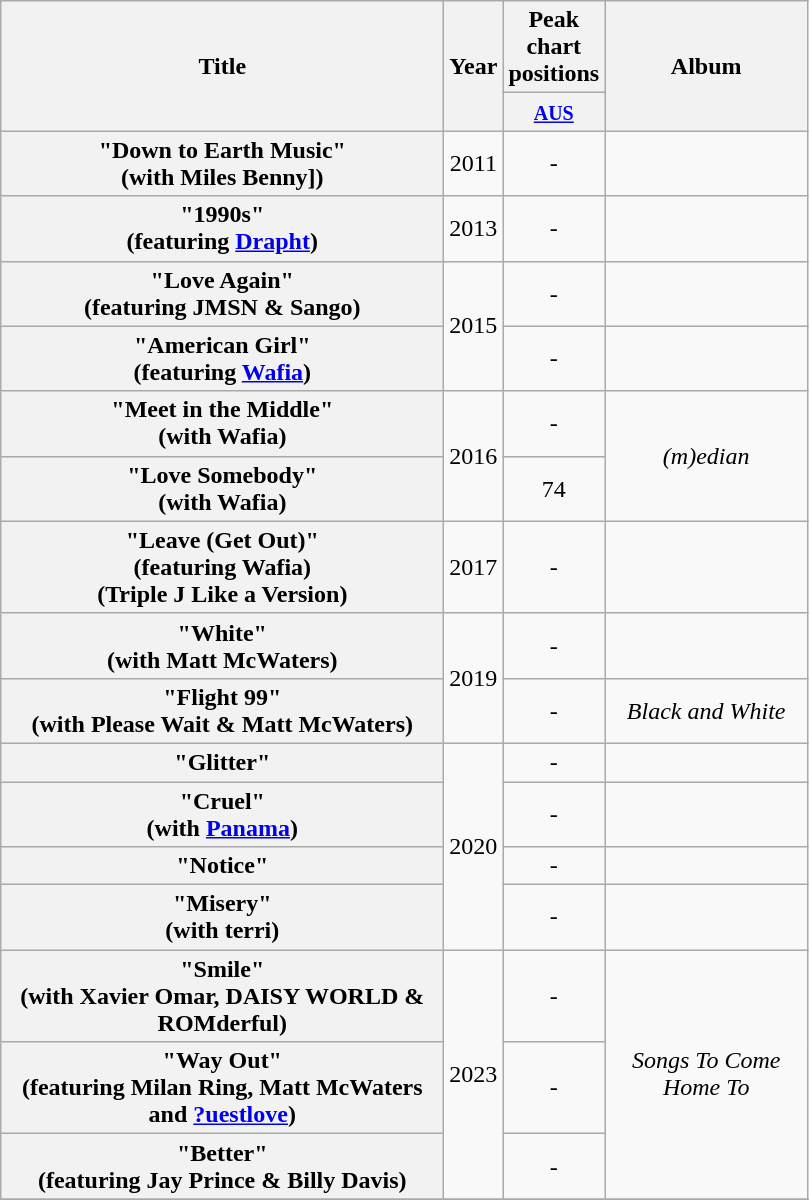<table class="wikitable plainrowheaders" style=text-align:center;>
<tr>
<th scope="col" rowspan="2" style="width:18em;">Title</th>
<th scope="col" rowspan="2" style="width:1em;">Year</th>
<th scope="col" colspan="1">Peak chart positions</th>
<th scope="col" rowspan="2" style="width:8em;">Album</th>
</tr>
<tr>
<th width="30px"><small><a href='#'>AUS</a></small></th>
</tr>
<tr>
<th scope="row">"Down to Earth Music"<br><span>(with Miles Benny])</span></th>
<td>2011</td>
<td>-</td>
<td></td>
</tr>
<tr>
<th scope="row">"1990s"<br><span>(featuring <a href='#'>Drapht</a>)</span></th>
<td>2013</td>
<td>-</td>
<td></td>
</tr>
<tr>
<th scope="row">"Love Again"<br><span>(featuring JMSN & Sango)</span></th>
<td rowspan="2">2015</td>
<td>-</td>
<td></td>
</tr>
<tr>
<th scope="row">"American Girl"<br><span>(featuring <a href='#'>Wafia</a>)</span></th>
<td>-</td>
<td></td>
</tr>
<tr>
<th scope="row">"Meet in the Middle"<br><span>(with Wafia)</span></th>
<td rowspan="2">2016</td>
<td>-</td>
<td rowspan="2"><em>(m)edian</em></td>
</tr>
<tr>
<th scope="row">"Love Somebody"<br><span>(with Wafia)</span></th>
<td>74</td>
</tr>
<tr>
<th scope="row">"Leave (Get Out)"<br><span>(featuring Wafia)</span><br> (Triple J Like a Version)</th>
<td>2017</td>
<td>-</td>
<td></td>
</tr>
<tr>
<th scope="row">"White"<br><span>(with Matt McWaters)</span></th>
<td rowspan="2">2019</td>
<td>-</td>
<td></td>
</tr>
<tr>
<th scope="row">"Flight 99"<br><span>(with Please Wait & Matt McWaters)</span></th>
<td>-</td>
<td><em>Black and White</em></td>
</tr>
<tr>
<th scope="row">"Glitter"</th>
<td rowspan="4">2020</td>
<td>-</td>
<td></td>
</tr>
<tr>
<th scope="row">"Cruel"<br><span>(with <a href='#'>Panama</a>)</span></th>
<td>-</td>
<td></td>
</tr>
<tr>
<th scope="row">"Notice"</th>
<td>-</td>
<td></td>
</tr>
<tr>
<th scope="row">"Misery"<br><span>(with terri)</span></th>
<td>-</td>
<td></td>
</tr>
<tr>
<th scope="row">"Smile"<br><span>(with Xavier Omar, DAISY WORLD & ROMderful)</span></th>
<td rowspan="3">2023</td>
<td>-</td>
<td rowspan="3"><em>Songs To Come Home To</em></td>
</tr>
<tr>
<th scope="row">"Way Out"<br><span>(featuring Milan Ring, Matt McWaters and <a href='#'>?uestlove</a>)</span></th>
<td>-</td>
</tr>
<tr>
<th scope="row">"Better"<br><span>(featuring Jay Prince & Billy Davis)</span></th>
<td>-</td>
</tr>
<tr>
</tr>
</table>
